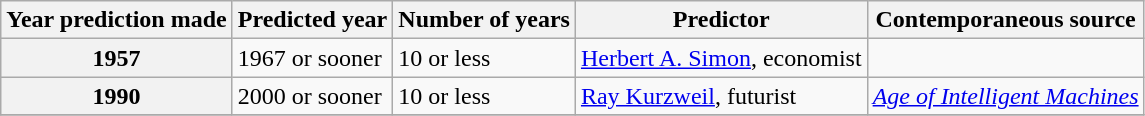<table class="wikitable">
<tr>
<th scope="col">Year prediction made</th>
<th scope="col">Predicted year</th>
<th scope="col">Number of years</th>
<th scope="col">Predictor</th>
<th scope="col">Contemporaneous source</th>
</tr>
<tr>
<th scope="row">1957</th>
<td>1967 or sooner</td>
<td>10 or less</td>
<td><a href='#'>Herbert A. Simon</a>, economist</td>
<td></td>
</tr>
<tr>
<th scope="row">1990</th>
<td>2000 or sooner</td>
<td>10 or less</td>
<td><a href='#'>Ray Kurzweil</a>, futurist</td>
<td><em><a href='#'>Age of Intelligent Machines</a></em></td>
</tr>
<tr>
</tr>
</table>
